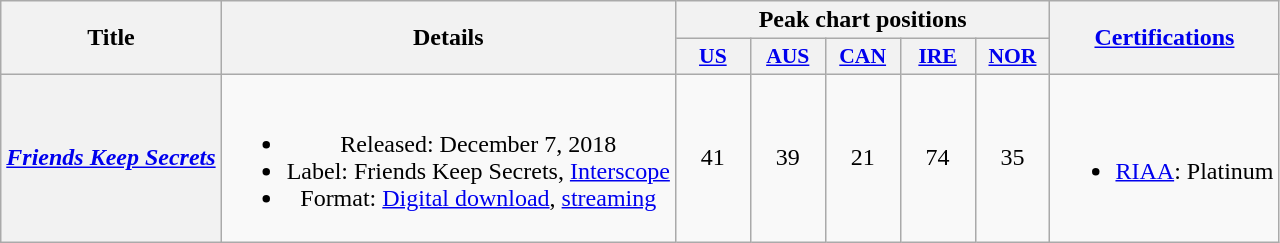<table class="wikitable plainrowheaders" style="text-align:center;">
<tr>
<th scope="col" rowspan="2">Title</th>
<th scope="col" rowspan="2">Details</th>
<th scope="col" colspan="5">Peak chart positions</th>
<th scope="col" rowspan="2"><a href='#'>Certifications</a></th>
</tr>
<tr>
<th scope="col" style="width:3em;font-size:90%;"><a href='#'>US</a><br></th>
<th scope="col" style="width:3em;font-size:90%;"><a href='#'>AUS</a><br></th>
<th scope="col" style="width:3em;font-size:90%;"><a href='#'>CAN</a><br></th>
<th scope="col" style="width:3em;font-size:90%;"><a href='#'>IRE</a><br></th>
<th scope="col" style="width:3em;font-size:90%;"><a href='#'>NOR</a><br></th>
</tr>
<tr>
<th scope="row"><em><a href='#'>Friends Keep Secrets</a></em></th>
<td><br><ul><li>Released: December 7, 2018</li><li>Label: Friends Keep Secrets, <a href='#'>Interscope</a></li><li>Format: <a href='#'>Digital download</a>, <a href='#'>streaming</a></li></ul></td>
<td>41</td>
<td>39</td>
<td>21</td>
<td>74</td>
<td>35</td>
<td><br><ul><li><a href='#'>RIAA</a>: Platinum</li></ul></td>
</tr>
</table>
